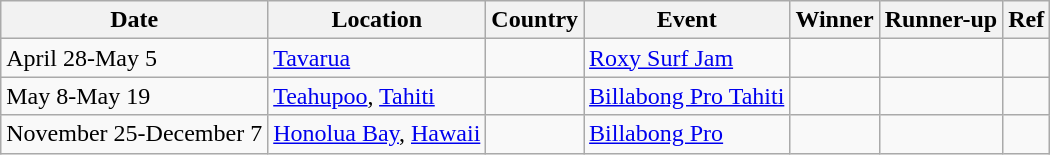<table class="wikitable">
<tr>
<th>Date</th>
<th>Location</th>
<th>Country</th>
<th>Event</th>
<th>Winner</th>
<th>Runner-up</th>
<th>Ref</th>
</tr>
<tr>
<td>April 28-May 5</td>
<td><a href='#'>Tavarua</a></td>
<td></td>
<td><a href='#'>Roxy Surf Jam</a></td>
<td></td>
<td></td>
<td></td>
</tr>
<tr>
<td>May 8-May 19</td>
<td><a href='#'>Teahupoo</a>, <a href='#'>Tahiti</a></td>
<td></td>
<td><a href='#'>Billabong Pro Tahiti</a></td>
<td></td>
<td></td>
<td></td>
</tr>
<tr>
<td>November 25-December 7</td>
<td><a href='#'>Honolua Bay</a>, <a href='#'>Hawaii</a></td>
<td></td>
<td><a href='#'>Billabong Pro</a></td>
<td></td>
<td></td>
<td></td>
</tr>
</table>
